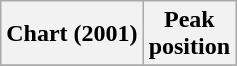<table class="wikitable sortable">
<tr>
<th align="left">Chart (2001)</th>
<th align="center">Peak<br>position</th>
</tr>
<tr>
</tr>
</table>
